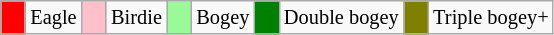<table class="wikitable" span = 50 style="font-size:85%">
<tr>
<td style="background: Red;" width=10></td>
<td>Eagle</td>
<td style="background: Pink;" width=10></td>
<td>Birdie</td>
<td style="background: PaleGreen;" width=10></td>
<td>Bogey</td>
<td style="background: Green;" width=10></td>
<td>Double bogey</td>
<td style="background: Olive;" width=10></td>
<td>Triple bogey+</td>
</tr>
</table>
